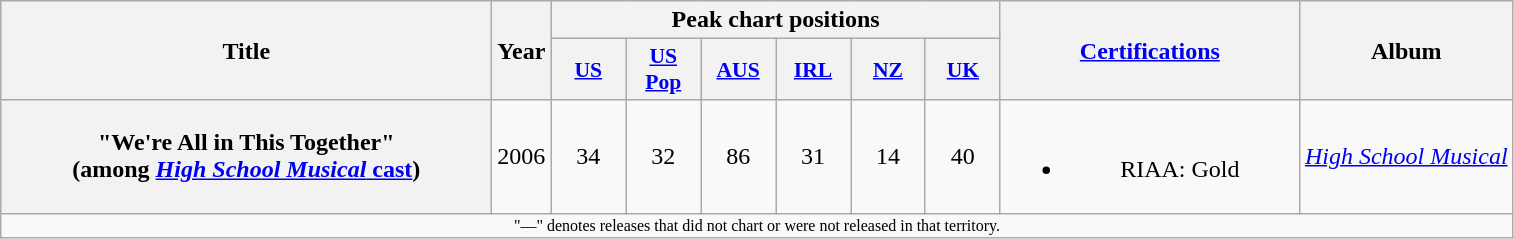<table class="wikitable plainrowheaders" style="text-align:center;" border="1">
<tr>
<th scope="col" rowspan="2" style="width:20em;">Title</th>
<th scope="col" rowspan="2">Year</th>
<th scope="col" colspan="6">Peak chart positions</th>
<th scope="col" rowspan="2" style="width:12em;"><a href='#'>Certifications</a></th>
<th scope="col" rowspan="2">Album</th>
</tr>
<tr>
<th scope="col" style="width:3em;font-size:90%;"><a href='#'>US</a><br></th>
<th scope="col" style="width:3em;font-size:90%;"><a href='#'>US<br>Pop</a><br></th>
<th scope="col" style="width:3em;font-size:90%;"><a href='#'>AUS</a><br></th>
<th scope="col" style="width:3em;font-size:90%;"><a href='#'>IRL</a><br></th>
<th scope="col" style="width:3em;font-size:90%;"><a href='#'>NZ</a><br></th>
<th scope="col" style="width:3em;font-size:90%;"><a href='#'>UK</a><br></th>
</tr>
<tr>
<th scope="row">"We're All in This Together"<br><span>(among <a href='#'><em>High School Musical</em> cast</a>)</span></th>
<td>2006</td>
<td>34</td>
<td>32</td>
<td>86</td>
<td>31</td>
<td>14</td>
<td>40</td>
<td><br><ul><li>RIAA: Gold</li></ul></td>
<td><em><a href='#'>High School Musical</a></em></td>
</tr>
<tr>
<td align="center" colspan="15" style="font-size:8pt">"—" denotes releases that did not chart or were not released in that territory.</td>
</tr>
</table>
